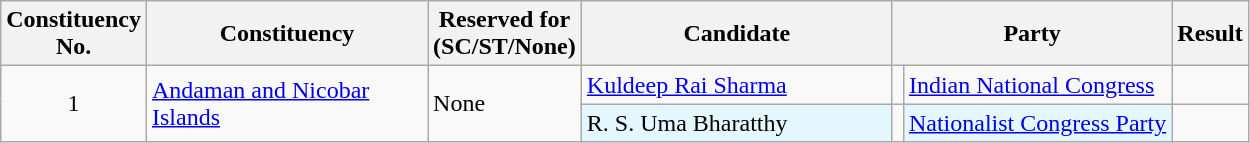<table class= "wikitable sortable">
<tr>
<th>Constituency <br> No.</th>
<th style="width:180px;">Constituency</th>
<th>Reserved for<br>(SC/ST/None)</th>
<th style="width:200px;">Candidate</th>
<th colspan="2">Party</th>
<th>Result</th>
</tr>
<tr>
<td rowspan=2" align="center">1</td>
<td rowspan=2"><a href='#'>Andaman and Nicobar Islands</a></td>
<td rowspan=2">None</td>
<td><a href='#'>Kuldeep Rai Sharma</a></td>
<td bgcolor=></td>
<td><a href='#'>Indian National Congress</a></td>
<td></td>
</tr>
<tr>
<td style="background:#E5F8FF">R. S. Uma Bharatthy</td>
<td bgcolor=></td>
<td style="background:#E5F8FF"><a href='#'>Nationalist Congress Party</a></td>
<td></td>
</tr>
</table>
